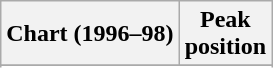<table class="wikitable sortable plainrowheaders" style="text-align:center">
<tr>
<th scope="col">Chart (1996–98)</th>
<th scope="col">Peak<br> position</th>
</tr>
<tr>
</tr>
<tr>
</tr>
</table>
